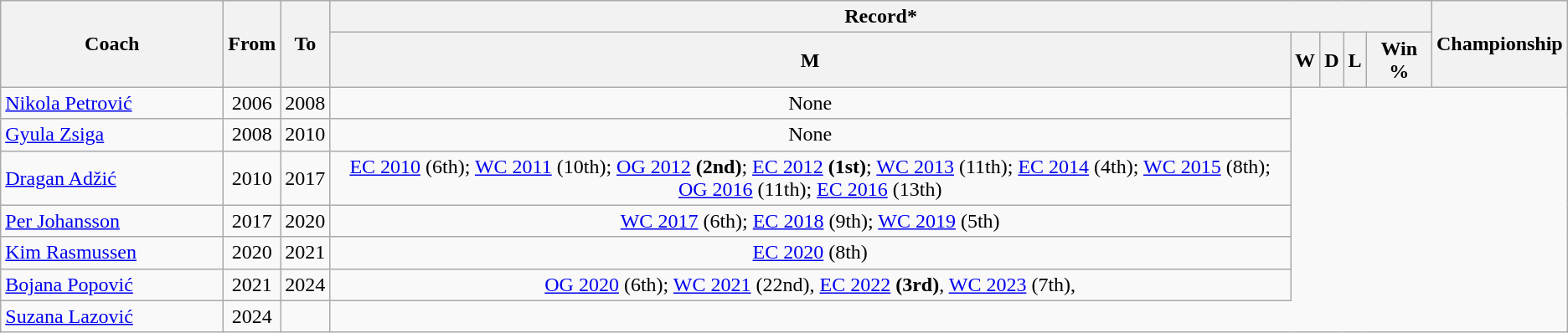<table class="wikitable" style="text-align: center">
<tr>
<th rowspan="2" width="170">Coach</th>
<th rowspan="2">From</th>
<th rowspan="2">To</th>
<th colspan="5">Record*</th>
<th rowspan="2">Championship</th>
</tr>
<tr>
<th>M</th>
<th>W</th>
<th>D</th>
<th>L</th>
<th>Win %</th>
</tr>
<tr>
<td align=left> <a href='#'>Nikola Petrović</a></td>
<td align=center>2006</td>
<td align=center>2008<br></td>
<td>None</td>
</tr>
<tr>
<td align=left> <a href='#'>Gyula Zsiga</a></td>
<td align=center>2008</td>
<td align=center>2010<br></td>
<td>None</td>
</tr>
<tr>
<td align=left> <a href='#'>Dragan Adžić</a></td>
<td align=center>2010</td>
<td align=center>2017<br></td>
<td><a href='#'>EC 2010</a> (6th); <a href='#'>WC 2011</a> (10th); <a href='#'>OG 2012</a> <strong>(2nd)</strong>; <a href='#'>EC 2012</a> <strong>(1st)</strong>; <a href='#'>WC 2013</a> (11th); <a href='#'>EC 2014</a> (4th); <a href='#'>WC 2015</a> (8th); <a href='#'>OG 2016</a> (11th); <a href='#'>EC 2016</a> (13th)</td>
</tr>
<tr>
<td align=left> <a href='#'>Per Johansson</a></td>
<td align="center">2017</td>
<td align=center>2020<br></td>
<td><a href='#'>WC 2017</a> (6th); <a href='#'>EC 2018</a> (9th); <a href='#'>WC 2019</a> (5th)</td>
</tr>
<tr>
<td align=left> <a href='#'>Kim Rasmussen</a></td>
<td align="center">2020</td>
<td align=center>2021<br></td>
<td><a href='#'>EC 2020</a> (8th)</td>
</tr>
<tr>
<td align=left> <a href='#'>Bojana Popović</a></td>
<td align="center">2021</td>
<td>2024<br></td>
<td><a href='#'>OG 2020</a> (6th); <a href='#'>WC 2021</a> (22nd), <a href='#'>EC 2022</a> <strong>(3rd)</strong>, <a href='#'>WC 2023</a> (7th),</td>
</tr>
<tr>
<td align=left> <a href='#'>Suzana Lazović</a></td>
<td align="center">2024</td>
<td></td>
</tr>
</table>
